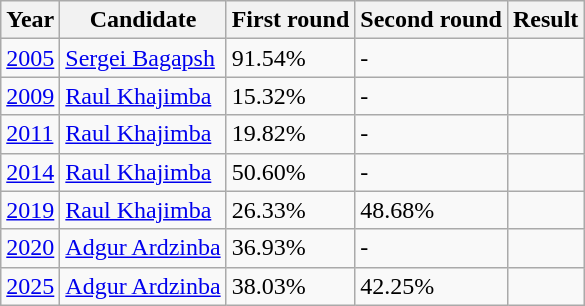<table class="wikitable">
<tr>
<th>Year</th>
<th>Candidate</th>
<th>First round</th>
<th>Second round</th>
<th>Result</th>
</tr>
<tr>
<td><a href='#'>2005</a></td>
<td><a href='#'>Sergei Bagapsh</a></td>
<td>91.54%</td>
<td>-</td>
<td></td>
</tr>
<tr>
<td><a href='#'>2009</a></td>
<td><a href='#'>Raul Khajimba</a></td>
<td>15.32%</td>
<td>-</td>
<td></td>
</tr>
<tr>
<td><a href='#'>2011</a></td>
<td><a href='#'>Raul Khajimba</a></td>
<td>19.82%</td>
<td>-</td>
<td></td>
</tr>
<tr>
<td><a href='#'>2014</a></td>
<td><a href='#'>Raul Khajimba</a></td>
<td>50.60%</td>
<td>-</td>
<td></td>
</tr>
<tr>
<td><a href='#'>2019</a></td>
<td><a href='#'>Raul Khajimba</a></td>
<td>26.33%</td>
<td>48.68%</td>
<td></td>
</tr>
<tr>
<td><a href='#'>2020</a></td>
<td><a href='#'>Adgur Ardzinba</a></td>
<td>36.93%</td>
<td>-</td>
<td></td>
</tr>
<tr>
<td><a href='#'>2025</a></td>
<td><a href='#'>Adgur Ardzinba</a></td>
<td>38.03%</td>
<td>42.25%</td>
<td></td>
</tr>
</table>
